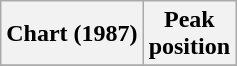<table class="wikitable">
<tr>
<th>Chart (1987)</th>
<th>Peak<br>position</th>
</tr>
<tr>
</tr>
</table>
